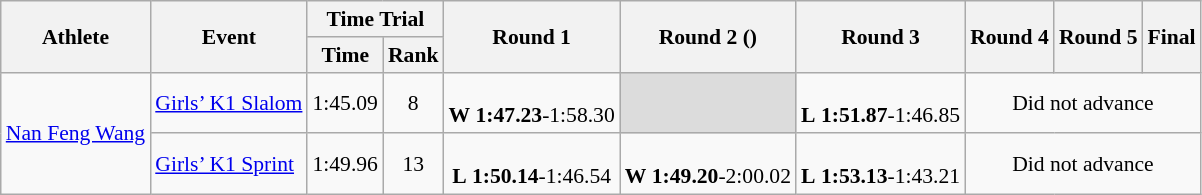<table class="wikitable" border="1" style="font-size:90%">
<tr>
<th rowspan=2>Athlete</th>
<th rowspan=2>Event</th>
<th colspan=2>Time Trial</th>
<th rowspan=2>Round 1</th>
<th rowspan=2>Round 2 ()</th>
<th rowspan=2>Round 3</th>
<th rowspan=2>Round 4</th>
<th rowspan=2>Round 5</th>
<th rowspan=2>Final</th>
</tr>
<tr>
<th>Time</th>
<th>Rank</th>
</tr>
<tr>
<td rowspan=2><a href='#'>Nan Feng Wang</a></td>
<td><a href='#'>Girls’ K1 Slalom</a></td>
<td align=center>1:45.09</td>
<td align=center>8</td>
<td align=center><br><strong>W</strong> <strong>1:47.23</strong>-1:58.30</td>
<td bgcolor=#DCDCDC></td>
<td align=center><br><strong>L</strong> <strong>1:51.87</strong>-1:46.85</td>
<td align=center colspan=3>Did not advance</td>
</tr>
<tr>
<td><a href='#'>Girls’ K1 Sprint</a></td>
<td align=center>1:49.96</td>
<td align=center>13</td>
<td align=center><br><strong>L</strong> <strong>1:50.14</strong>-1:46.54</td>
<td align=center><br><strong>W</strong> <strong>1:49.20</strong>-2:00.02</td>
<td align=center><br><strong>L</strong> <strong>1:53.13</strong>-1:43.21</td>
<td align=center colspan=3>Did not advance</td>
</tr>
</table>
